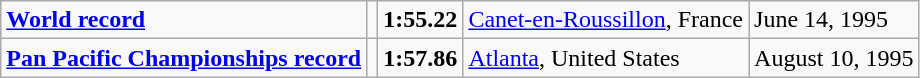<table class="wikitable">
<tr>
<td><strong><a href='#'>World record</a></strong></td>
<td></td>
<td><strong>1:55.22</strong></td>
<td><a href='#'>Canet-en-Roussillon</a>, France</td>
<td>June 14, 1995</td>
</tr>
<tr>
<td><strong><a href='#'>Pan Pacific Championships record</a></strong></td>
<td></td>
<td><strong>1:57.86</strong></td>
<td><a href='#'>Atlanta</a>, United States</td>
<td>August 10, 1995</td>
</tr>
</table>
